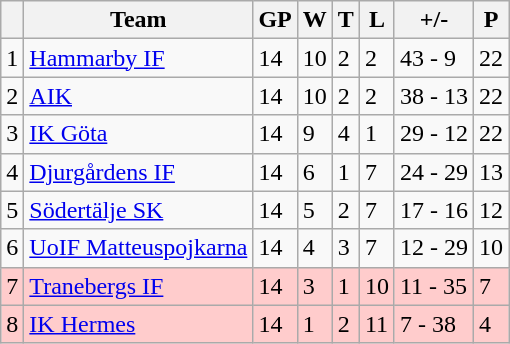<table class="wikitable">
<tr>
<th></th>
<th>Team</th>
<th>GP</th>
<th>W</th>
<th>T</th>
<th>L</th>
<th>+/-</th>
<th>P</th>
</tr>
<tr>
<td>1</td>
<td><a href='#'>Hammarby IF</a></td>
<td>14</td>
<td>10</td>
<td>2</td>
<td>2</td>
<td>43 - 9</td>
<td>22</td>
</tr>
<tr>
<td>2</td>
<td><a href='#'>AIK</a></td>
<td>14</td>
<td>10</td>
<td>2</td>
<td>2</td>
<td>38 - 13</td>
<td>22</td>
</tr>
<tr>
<td>3</td>
<td><a href='#'>IK Göta</a></td>
<td>14</td>
<td>9</td>
<td>4</td>
<td>1</td>
<td>29 - 12</td>
<td>22</td>
</tr>
<tr>
<td>4</td>
<td><a href='#'>Djurgårdens IF</a></td>
<td>14</td>
<td>6</td>
<td>1</td>
<td>7</td>
<td>24 - 29</td>
<td>13</td>
</tr>
<tr>
<td>5</td>
<td><a href='#'>Södertälje SK</a></td>
<td>14</td>
<td>5</td>
<td>2</td>
<td>7</td>
<td>17 - 16</td>
<td>12</td>
</tr>
<tr>
<td>6</td>
<td><a href='#'>UoIF Matteuspojkarna</a></td>
<td>14</td>
<td>4</td>
<td>3</td>
<td>7</td>
<td>12 - 29</td>
<td>10</td>
</tr>
<tr align="left" style="background:#ffcccc;">
<td>7</td>
<td><a href='#'>Tranebergs IF</a></td>
<td>14</td>
<td>3</td>
<td>1</td>
<td>10</td>
<td>11 - 35</td>
<td>7</td>
</tr>
<tr align="left" style="background:#ffcccc;">
<td>8</td>
<td><a href='#'>IK Hermes</a></td>
<td>14</td>
<td>1</td>
<td>2</td>
<td>11</td>
<td>7 - 38</td>
<td>4</td>
</tr>
</table>
